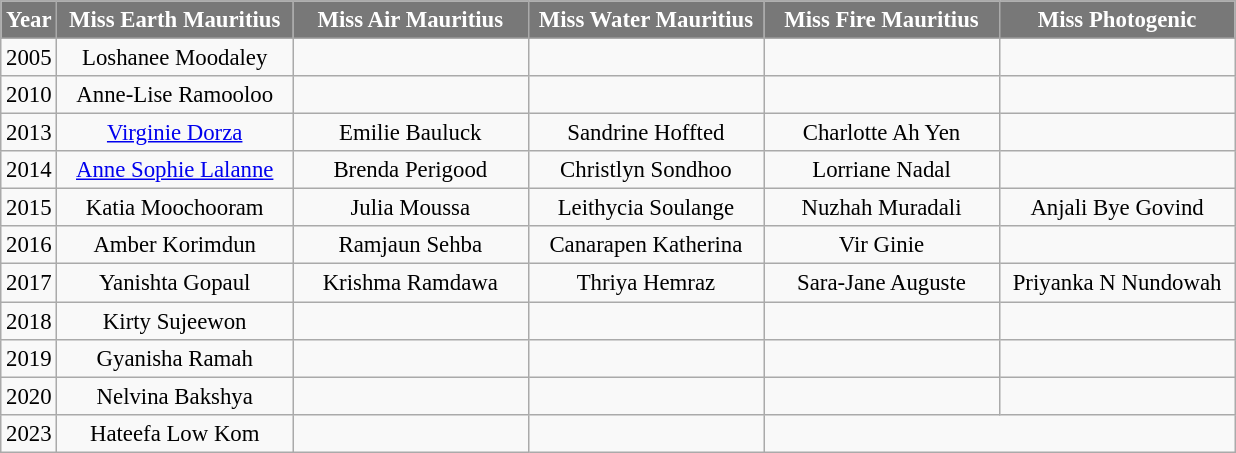<table class="wikitable sortable" style="font-size: 95%; text-align:center">
<tr>
<th width="30" style="background-color:#787878;color:#FFFFFF;">Year</th>
<th width="150" style="background-color:#787878;color:#FFFFFF;">Miss Earth Mauritius</th>
<th width="150" style="background-color:#787878;color:#FFFFFF;">Miss Air Mauritius</th>
<th width="150" style="background-color:#787878;color:#FFFFFF;">Miss Water Mauritius</th>
<th width="150" style="background-color:#787878;color:#FFFFFF;">Miss Fire Mauritius</th>
<th width="150" style="background-color:#787878;color:#FFFFFF;">Miss Photogenic</th>
</tr>
<tr>
<td>2005</td>
<td>Loshanee Moodaley</td>
<td></td>
<td></td>
<td></td>
<td></td>
</tr>
<tr>
<td>2010</td>
<td>Anne-Lise Ramooloo</td>
<td></td>
<td></td>
<td></td>
<td></td>
</tr>
<tr>
<td>2013</td>
<td><a href='#'>Virginie Dorza</a></td>
<td>Emilie Bauluck</td>
<td>Sandrine Hoffted</td>
<td>Charlotte Ah Yen</td>
<td></td>
</tr>
<tr>
<td>2014</td>
<td><a href='#'>Anne Sophie Lalanne</a></td>
<td>Brenda Perigood</td>
<td>Christlyn Sondhoo</td>
<td>Lorriane Nadal</td>
<td></td>
</tr>
<tr>
<td>2015</td>
<td>Katia Moochooram</td>
<td>Julia Moussa</td>
<td>Leithycia Soulange</td>
<td>Nuzhah Muradali</td>
<td>Anjali Bye Govind</td>
</tr>
<tr>
<td>2016</td>
<td>Amber Korimdun</td>
<td>Ramjaun Sehba</td>
<td>Canarapen Katherina</td>
<td>Vir Ginie</td>
<td></td>
</tr>
<tr>
<td>2017</td>
<td>Yanishta Gopaul</td>
<td>Krishma Ramdawa</td>
<td>Thriya Hemraz</td>
<td>Sara-Jane Auguste</td>
<td>Priyanka N Nundowah</td>
</tr>
<tr>
<td>2018</td>
<td>Kirty Sujeewon</td>
<td></td>
<td></td>
<td></td>
<td></td>
</tr>
<tr>
<td>2019</td>
<td>Gyanisha Ramah</td>
<td></td>
<td></td>
<td></td>
<td></td>
</tr>
<tr>
<td>2020</td>
<td>Nelvina Bakshya</td>
<td></td>
<td></td>
<td></td>
<td></td>
</tr>
<tr>
<td>2023</td>
<td>Hateefa Low Kom</td>
<td></td>
<td></td>
</tr>
</table>
